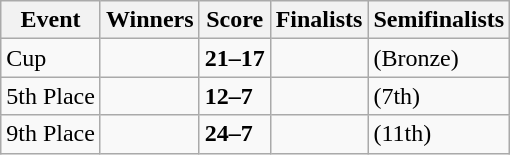<table class="wikitable">
<tr>
<th>Event</th>
<th>Winners</th>
<th>Score</th>
<th>Finalists</th>
<th>Semifinalists</th>
</tr>
<tr>
<td>Cup</td>
<td><strong></strong></td>
<td><strong>21–17</strong></td>
<td></td>
<td> (Bronze)<br></td>
</tr>
<tr>
<td>5th Place</td>
<td><strong></strong></td>
<td><strong>12–7</strong></td>
<td></td>
<td> (7th)<br></td>
</tr>
<tr>
<td>9th Place</td>
<td><strong></strong></td>
<td><strong>24–7</strong></td>
<td></td>
<td> (11th)<br></td>
</tr>
</table>
